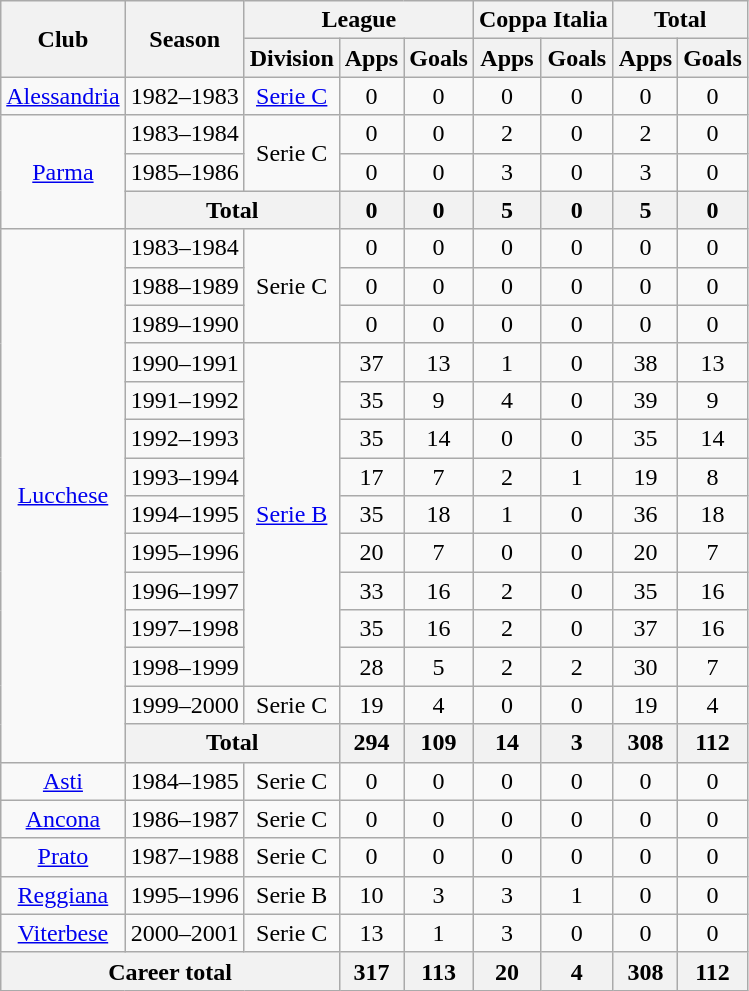<table class="wikitable" style="text-align: center;">
<tr>
<th rowspan="2">Club</th>
<th rowspan="2">Season</th>
<th colspan="3">League</th>
<th colspan="2">Coppa Italia</th>
<th colspan="2">Total</th>
</tr>
<tr>
<th>Division</th>
<th>Apps</th>
<th>Goals</th>
<th>Apps</th>
<th>Goals</th>
<th>Apps</th>
<th>Goals</th>
</tr>
<tr>
<td><a href='#'>Alessandria</a></td>
<td>1982–1983</td>
<td><a href='#'>Serie C</a></td>
<td>0</td>
<td>0</td>
<td>0</td>
<td>0</td>
<td>0</td>
<td>0</td>
</tr>
<tr>
<td rowspan="3"><a href='#'>Parma</a></td>
<td>1983–1984</td>
<td rowspan="2">Serie C</td>
<td>0</td>
<td>0</td>
<td>2</td>
<td>0</td>
<td>2</td>
<td>0</td>
</tr>
<tr>
<td>1985–1986</td>
<td>0</td>
<td>0</td>
<td>3</td>
<td>0</td>
<td>3</td>
<td>0</td>
</tr>
<tr>
<th colspan="2">Total</th>
<th>0</th>
<th>0</th>
<th>5</th>
<th>0</th>
<th>5</th>
<th>0</th>
</tr>
<tr>
<td rowspan="14"><a href='#'>Lucchese</a></td>
<td>1983–1984</td>
<td rowspan="3">Serie C</td>
<td>0</td>
<td>0</td>
<td>0</td>
<td>0</td>
<td>0</td>
<td>0</td>
</tr>
<tr>
<td>1988–1989</td>
<td>0</td>
<td>0</td>
<td>0</td>
<td>0</td>
<td>0</td>
<td>0</td>
</tr>
<tr>
<td>1989–1990</td>
<td>0</td>
<td>0</td>
<td>0</td>
<td>0</td>
<td>0</td>
<td>0</td>
</tr>
<tr>
<td>1990–1991</td>
<td rowspan="9"><a href='#'>Serie B</a></td>
<td>37</td>
<td>13</td>
<td>1</td>
<td>0</td>
<td>38</td>
<td>13</td>
</tr>
<tr>
<td>1991–1992</td>
<td>35</td>
<td>9</td>
<td>4</td>
<td>0</td>
<td>39</td>
<td>9</td>
</tr>
<tr>
<td>1992–1993</td>
<td>35</td>
<td>14</td>
<td>0</td>
<td>0</td>
<td>35</td>
<td>14</td>
</tr>
<tr>
<td>1993–1994</td>
<td>17</td>
<td>7</td>
<td>2</td>
<td>1</td>
<td>19</td>
<td>8</td>
</tr>
<tr>
<td>1994–1995</td>
<td>35</td>
<td>18</td>
<td>1</td>
<td>0</td>
<td>36</td>
<td>18</td>
</tr>
<tr>
<td>1995–1996</td>
<td>20</td>
<td>7</td>
<td>0</td>
<td>0</td>
<td>20</td>
<td>7</td>
</tr>
<tr>
<td>1996–1997</td>
<td>33</td>
<td>16</td>
<td>2</td>
<td>0</td>
<td>35</td>
<td>16</td>
</tr>
<tr>
<td>1997–1998</td>
<td>35</td>
<td>16</td>
<td>2</td>
<td>0</td>
<td>37</td>
<td>16</td>
</tr>
<tr>
<td>1998–1999</td>
<td>28</td>
<td>5</td>
<td>2</td>
<td>2</td>
<td>30</td>
<td>7</td>
</tr>
<tr>
<td>1999–2000</td>
<td>Serie C</td>
<td>19</td>
<td>4</td>
<td>0</td>
<td>0</td>
<td>19</td>
<td>4</td>
</tr>
<tr>
<th colspan="2">Total</th>
<th>294</th>
<th>109</th>
<th>14</th>
<th>3</th>
<th>308</th>
<th>112</th>
</tr>
<tr>
<td><a href='#'>Asti</a></td>
<td>1984–1985</td>
<td>Serie C</td>
<td>0</td>
<td>0</td>
<td>0</td>
<td>0</td>
<td>0</td>
<td>0</td>
</tr>
<tr>
<td><a href='#'>Ancona</a></td>
<td>1986–1987</td>
<td>Serie C</td>
<td>0</td>
<td>0</td>
<td>0</td>
<td>0</td>
<td>0</td>
<td>0</td>
</tr>
<tr>
<td><a href='#'>Prato</a></td>
<td>1987–1988</td>
<td>Serie C</td>
<td>0</td>
<td>0</td>
<td>0</td>
<td>0</td>
<td>0</td>
<td>0</td>
</tr>
<tr>
<td><a href='#'>Reggiana</a></td>
<td>1995–1996</td>
<td>Serie B</td>
<td>10</td>
<td>3</td>
<td>3</td>
<td>1</td>
<td>0</td>
<td>0</td>
</tr>
<tr>
<td><a href='#'>Viterbese</a></td>
<td>2000–2001</td>
<td>Serie C</td>
<td>13</td>
<td>1</td>
<td>3</td>
<td>0</td>
<td>0</td>
<td>0</td>
</tr>
<tr>
<th colspan="3">Career total</th>
<th>317</th>
<th>113</th>
<th>20</th>
<th>4</th>
<th>308</th>
<th>112</th>
</tr>
</table>
